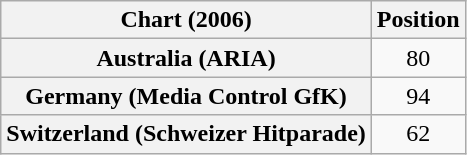<table class="wikitable sortable plainrowheaders" style="text-align:center;">
<tr>
<th>Chart (2006)</th>
<th>Position</th>
</tr>
<tr>
<th scope="row">Australia (ARIA)</th>
<td>80</td>
</tr>
<tr>
<th scope="row">Germany (Media Control GfK)</th>
<td>94</td>
</tr>
<tr>
<th scope="row">Switzerland (Schweizer Hitparade)</th>
<td>62</td>
</tr>
</table>
